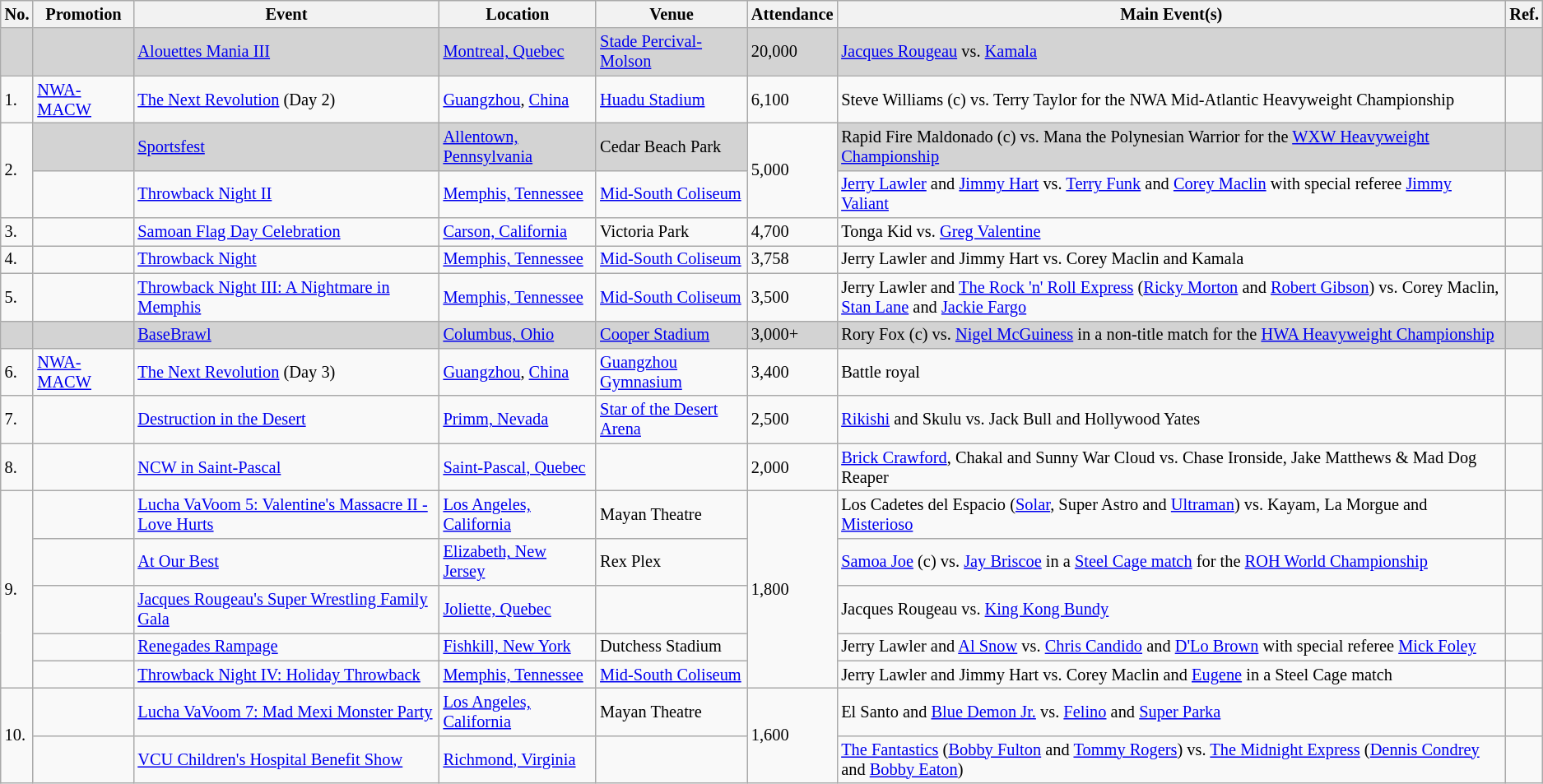<table class="wikitable sortable" style="font-size:85%;">
<tr>
<th>No.</th>
<th>Promotion</th>
<th>Event</th>
<th>Location</th>
<th>Venue</th>
<th>Attendance</th>
<th class=unsortable>Main Event(s)</th>
<th class=unsortable>Ref.</th>
</tr>
<tr>
<td bgcolor=lightgrey></td>
<td bgcolor=lightgrey></td>
<td bgcolor=lightgrey><a href='#'>Alouettes Mania III</a> <br> </td>
<td bgcolor=lightgrey><a href='#'>Montreal, Quebec</a></td>
<td bgcolor=lightgrey><a href='#'>Stade Percival-Molson</a></td>
<td bgcolor=lightgrey>20,000</td>
<td bgcolor=lightgrey><a href='#'>Jacques Rougeau</a> vs. <a href='#'>Kamala</a></td>
<td bgcolor=lightgrey></td>
</tr>
<tr>
<td>1.</td>
<td><a href='#'>NWA-MACW</a></td>
<td><a href='#'>The Next Revolution</a> (Day 2) <br> </td>
<td><a href='#'>Guangzhou</a>, <a href='#'>China</a></td>
<td><a href='#'>Huadu Stadium</a></td>
<td>6,100</td>
<td>Steve Williams (c) vs. Terry Taylor for the NWA Mid-Atlantic Heavyweight Championship</td>
<td></td>
</tr>
<tr>
<td rowspan=2>2.</td>
<td bgcolor=lightgrey></td>
<td bgcolor=lightgrey><a href='#'>Sportsfest</a> <br> </td>
<td bgcolor=lightgrey><a href='#'>Allentown, Pennsylvania</a></td>
<td bgcolor=lightgrey>Cedar Beach Park</td>
<td rowspan=2>5,000</td>
<td bgcolor=lightgrey>Rapid Fire Maldonado (c) vs. Mana the Polynesian Warrior for the <a href='#'>WXW Heavyweight Championship</a></td>
<td bgcolor=lightgrey></td>
</tr>
<tr>
<td></td>
<td><a href='#'>Throwback Night II</a> <br> </td>
<td><a href='#'>Memphis, Tennessee</a></td>
<td><a href='#'>Mid-South Coliseum</a></td>
<td><a href='#'>Jerry Lawler</a> and <a href='#'>Jimmy Hart</a> vs. <a href='#'>Terry Funk</a> and <a href='#'>Corey Maclin</a> with special referee <a href='#'>Jimmy Valiant</a></td>
<td></td>
</tr>
<tr>
<td>3.</td>
<td></td>
<td><a href='#'>Samoan Flag Day Celebration</a> <br> </td>
<td><a href='#'>Carson, California</a></td>
<td>Victoria Park</td>
<td>4,700</td>
<td>Tonga Kid vs. <a href='#'>Greg Valentine</a></td>
<td></td>
</tr>
<tr>
<td>4.</td>
<td></td>
<td><a href='#'>Throwback Night</a> <br> </td>
<td><a href='#'>Memphis, Tennessee</a></td>
<td><a href='#'>Mid-South Coliseum</a></td>
<td>3,758</td>
<td>Jerry Lawler and Jimmy Hart vs. Corey Maclin and Kamala</td>
<td></td>
</tr>
<tr>
<td>5.</td>
<td></td>
<td><a href='#'>Throwback Night III: A Nightmare in Memphis</a> <br> </td>
<td><a href='#'>Memphis, Tennessee</a></td>
<td><a href='#'>Mid-South Coliseum</a></td>
<td>3,500</td>
<td>Jerry Lawler and <a href='#'>The Rock 'n' Roll Express</a> (<a href='#'>Ricky Morton</a> and <a href='#'>Robert Gibson</a>) vs. Corey Maclin, <a href='#'>Stan Lane</a> and <a href='#'>Jackie Fargo</a></td>
<td></td>
</tr>
<tr>
<td bgcolor=lightgrey></td>
<td bgcolor=lightgrey></td>
<td bgcolor=lightgrey><a href='#'>BaseBrawl</a> <br> </td>
<td bgcolor=lightgrey><a href='#'>Columbus, Ohio</a></td>
<td bgcolor=lightgrey><a href='#'>Cooper Stadium</a></td>
<td bgcolor=lightgrey>3,000+</td>
<td bgcolor=lightgrey>Rory Fox (c) vs. <a href='#'>Nigel McGuiness</a> in a non-title match for the <a href='#'>HWA Heavyweight Championship</a></td>
<td bgcolor=lightgrey></td>
</tr>
<tr>
<td>6.</td>
<td><a href='#'>NWA-MACW</a></td>
<td><a href='#'>The Next Revolution</a> (Day 3) <br> </td>
<td><a href='#'>Guangzhou</a>, <a href='#'>China</a></td>
<td><a href='#'>Guangzhou Gymnasium</a></td>
<td>3,400</td>
<td>Battle royal</td>
<td></td>
</tr>
<tr>
<td>7.</td>
<td></td>
<td><a href='#'>Destruction in the Desert</a> <br> </td>
<td><a href='#'>Primm, Nevada</a></td>
<td><a href='#'>Star of the Desert Arena</a></td>
<td>2,500</td>
<td><a href='#'>Rikishi</a> and Skulu vs. Jack Bull and Hollywood Yates</td>
<td></td>
</tr>
<tr>
<td>8.</td>
<td></td>
<td><a href='#'>NCW in Saint-Pascal</a> <br> </td>
<td><a href='#'>Saint-Pascal, Quebec</a></td>
<td></td>
<td>2,000</td>
<td><a href='#'>Brick Crawford</a>, Chakal and Sunny War Cloud vs. Chase Ironside, Jake Matthews & Mad Dog Reaper</td>
<td></td>
</tr>
<tr>
<td rowspan=5>9.</td>
<td></td>
<td><a href='#'>Lucha VaVoom 5: Valentine's Massacre II - Love Hurts</a> <br> </td>
<td><a href='#'>Los Angeles, California</a></td>
<td>Mayan Theatre</td>
<td rowspan=5>1,800</td>
<td>Los Cadetes del Espacio (<a href='#'>Solar</a>, Super Astro and <a href='#'>Ultraman</a>) vs. Kayam, La Morgue and <a href='#'>Misterioso</a></td>
<td></td>
</tr>
<tr>
<td></td>
<td><a href='#'>At Our Best</a> <br> </td>
<td><a href='#'>Elizabeth, New Jersey</a></td>
<td>Rex Plex</td>
<td><a href='#'>Samoa Joe</a> (c) vs. <a href='#'>Jay Briscoe</a> in a <a href='#'>Steel Cage match</a> for the <a href='#'>ROH World Championship</a></td>
<td></td>
</tr>
<tr>
<td></td>
<td><a href='#'>Jacques Rougeau's Super Wrestling Family Gala</a> <br> </td>
<td><a href='#'>Joliette, Quebec</a></td>
<td></td>
<td>Jacques Rougeau vs. <a href='#'>King Kong Bundy</a></td>
<td></td>
</tr>
<tr>
<td></td>
<td><a href='#'>Renegades Rampage</a> <br> </td>
<td><a href='#'>Fishkill, New York</a></td>
<td>Dutchess Stadium</td>
<td>Jerry Lawler and <a href='#'>Al Snow</a> vs. <a href='#'>Chris Candido</a> and <a href='#'>D'Lo Brown</a> with special referee <a href='#'>Mick Foley</a></td>
<td></td>
</tr>
<tr>
<td></td>
<td><a href='#'>Throwback Night IV: Holiday Throwback</a> <br> </td>
<td><a href='#'>Memphis, Tennessee</a></td>
<td><a href='#'>Mid-South Coliseum</a></td>
<td>Jerry Lawler and Jimmy Hart vs. Corey Maclin and <a href='#'>Eugene</a> in a Steel Cage match</td>
<td></td>
</tr>
<tr>
<td rowspan=2>10.</td>
<td></td>
<td><a href='#'>Lucha VaVoom 7: Mad Mexi Monster Party</a> <br> </td>
<td><a href='#'>Los Angeles, California</a></td>
<td>Mayan Theatre</td>
<td rowspan=2>1,600</td>
<td>El Santo and <a href='#'>Blue Demon Jr.</a> vs. <a href='#'>Felino</a> and <a href='#'>Super Parka</a></td>
<td></td>
</tr>
<tr>
<td></td>
<td><a href='#'>VCU Children's Hospital Benefit Show</a> <br> </td>
<td><a href='#'>Richmond, Virginia</a></td>
<td></td>
<td><a href='#'>The Fantastics</a> (<a href='#'>Bobby Fulton</a> and <a href='#'>Tommy Rogers</a>) vs. <a href='#'>The Midnight Express</a> (<a href='#'>Dennis Condrey</a> and <a href='#'>Bobby Eaton</a>)</td>
<td></td>
</tr>
</table>
